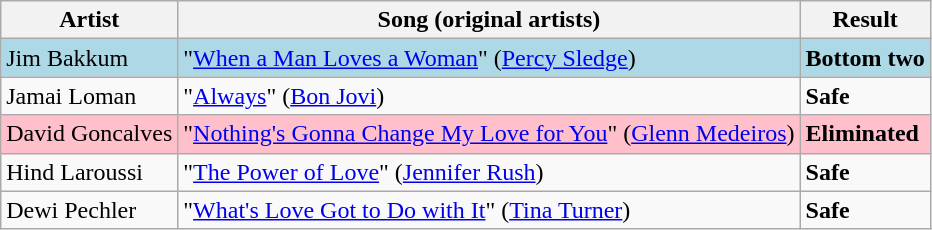<table class=wikitable>
<tr>
<th>Artist</th>
<th>Song (original artists)</th>
<th>Result</th>
</tr>
<tr style="background:lightblue;">
<td>Jim Bakkum</td>
<td>"<a href='#'>When a Man Loves a Woman</a>" (<a href='#'>Percy Sledge</a>)</td>
<td><strong>Bottom two</strong></td>
</tr>
<tr>
<td>Jamai Loman</td>
<td>"<a href='#'>Always</a>" (<a href='#'>Bon Jovi</a>)</td>
<td><strong>Safe</strong></td>
</tr>
<tr style="background:pink;">
<td>David Goncalves</td>
<td>"<a href='#'>Nothing's Gonna Change My Love for You</a>" (<a href='#'>Glenn Medeiros</a>)</td>
<td><strong>Eliminated</strong></td>
</tr>
<tr>
<td>Hind Laroussi</td>
<td>"<a href='#'>The Power of Love</a>" (<a href='#'>Jennifer Rush</a>)</td>
<td><strong>Safe</strong></td>
</tr>
<tr>
<td>Dewi Pechler</td>
<td>"<a href='#'>What's Love Got to Do with It</a>" (<a href='#'>Tina Turner</a>)</td>
<td><strong>Safe</strong></td>
</tr>
</table>
